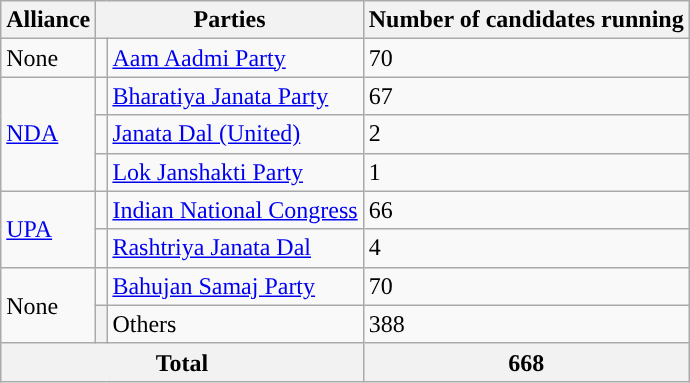<table class="wikitable sortable" style="text-align:left;">
<tr>
<th>Alliance</th>
<th colspan="2">Parties</th>
<th>Number of candidates running</th>
</tr>
<tr>
<td>None</td>
<td style="background-color:"></td>
<td><a href='#'>Aam Aadmi Party</a></td>
<td>70</td>
</tr>
<tr>
<td rowspan=3><a href='#'>NDA</a></td>
<td style="background-color:"></td>
<td><a href='#'>Bharatiya Janata Party</a></td>
<td>67</td>
</tr>
<tr>
<td></td>
<td><a href='#'>Janata Dal (United)</a></td>
<td>2</td>
</tr>
<tr>
<td></td>
<td><a href='#'>Lok Janshakti Party</a></td>
<td>1</td>
</tr>
<tr>
<td rowspan=2><a href='#'>UPA</a></td>
<td style="background-color:"></td>
<td><a href='#'>Indian National Congress</a></td>
<td>66</td>
</tr>
<tr>
<td style="background-color:"></td>
<td><a href='#'>Rashtriya Janata Dal</a></td>
<td>4</td>
</tr>
<tr>
<td rowspan=2>None</td>
<td></td>
<td><a href='#'>Bahujan Samaj Party</a></td>
<td>70</td>
</tr>
<tr>
<th></th>
<td>Others</td>
<td>388</td>
</tr>
<tr>
<th style="text-align:center" colspan=3>Total</th>
<th>668</th>
</tr>
</table>
